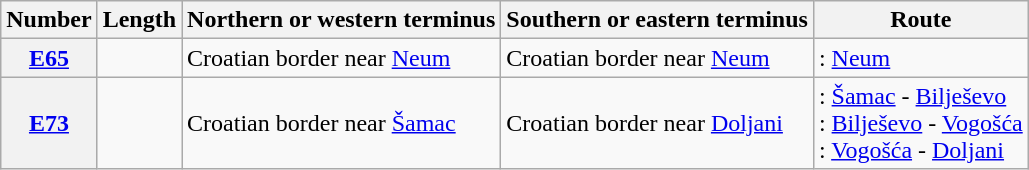<table class="wikitable sortable">
<tr>
<th>Number</th>
<th>Length</th>
<th>Northern or western terminus</th>
<th>Southern or eastern terminus</th>
<th>Route</th>
</tr>
<tr>
<th><a href='#'>E65</a></th>
<td></td>
<td>Croatian border near <a href='#'>Neum</a></td>
<td>Croatian border near <a href='#'>Neum</a></td>
<td>: <a href='#'>Neum</a></td>
</tr>
<tr>
<th><a href='#'>E73</a></th>
<td></td>
<td>Croatian border near <a href='#'>Šamac</a></td>
<td>Croatian border near <a href='#'>Doljani</a></td>
<td>: <a href='#'>Šamac</a> - <a href='#'>Bilješevo</a><br>: <a href='#'>Bilješevo</a> - <a href='#'>Vogošća</a><br>: <a href='#'>Vogošća</a> - <a href='#'>Doljani</a><br></td>
</tr>
</table>
